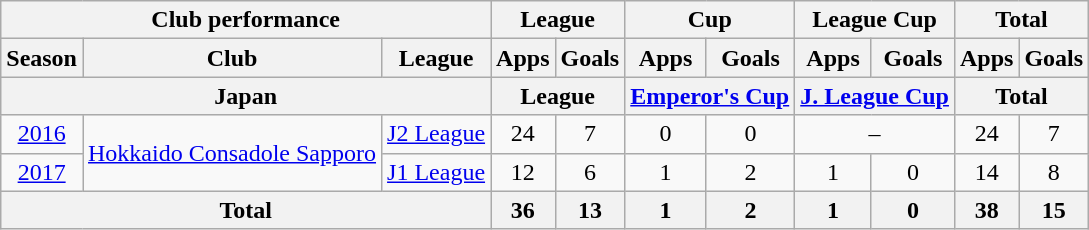<table class="wikitable" style="text-align:center;">
<tr>
<th colspan=3>Club performance</th>
<th colspan=2>League</th>
<th colspan=2>Cup</th>
<th colspan=2>League Cup</th>
<th colspan=2>Total</th>
</tr>
<tr>
<th>Season</th>
<th>Club</th>
<th>League</th>
<th>Apps</th>
<th>Goals</th>
<th>Apps</th>
<th>Goals</th>
<th>Apps</th>
<th>Goals</th>
<th>Apps</th>
<th>Goals</th>
</tr>
<tr>
<th colspan=3>Japan</th>
<th colspan=2>League</th>
<th colspan=2><a href='#'>Emperor's Cup</a></th>
<th colspan=2><a href='#'>J. League Cup</a></th>
<th colspan=2>Total</th>
</tr>
<tr>
<td><a href='#'>2016</a></td>
<td rowspan="2"><a href='#'>Hokkaido Consadole Sapporo</a></td>
<td rowspan="1"><a href='#'>J2 League</a></td>
<td>24</td>
<td>7</td>
<td>0</td>
<td>0</td>
<td colspan="2">–</td>
<td>24</td>
<td>7</td>
</tr>
<tr>
<td><a href='#'>2017</a></td>
<td rowspan="1"><a href='#'>J1 League</a></td>
<td>12</td>
<td>6</td>
<td>1</td>
<td>2</td>
<td>1</td>
<td>0</td>
<td>14</td>
<td>8</td>
</tr>
<tr>
<th colspan=3>Total</th>
<th>36</th>
<th>13</th>
<th>1</th>
<th>2</th>
<th>1</th>
<th>0</th>
<th>38</th>
<th>15</th>
</tr>
</table>
